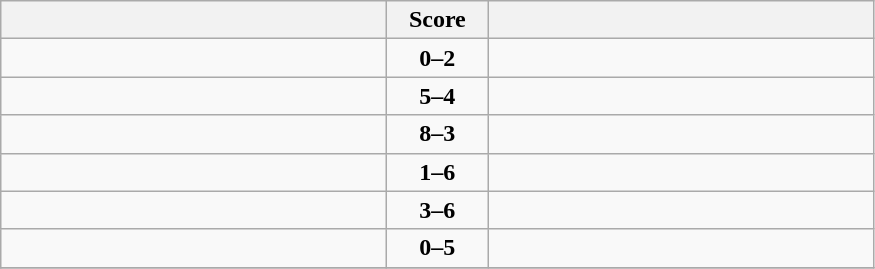<table class="wikitable" style="text-align: center; font-size:100% ">
<tr>
<th align="right" width="250"></th>
<th width="60">Score</th>
<th align="left" width="250"></th>
</tr>
<tr>
<td align=left></td>
<td align=center><strong>0–2</strong></td>
<td align=left><strong></strong></td>
</tr>
<tr>
<td align=left><strong></strong></td>
<td align=center><strong>5–4</strong></td>
<td align=left></td>
</tr>
<tr>
<td align=left><strong></strong></td>
<td align=center><strong>8–3</strong></td>
<td align=left></td>
</tr>
<tr>
<td align=left></td>
<td align=center><strong>1–6</strong></td>
<td align=left><strong></strong></td>
</tr>
<tr>
<td align=left></td>
<td align=center><strong>3–6</strong></td>
<td align=left><strong></strong></td>
</tr>
<tr>
<td align=left></td>
<td align=center><strong>0–5</strong></td>
<td align=left><strong></strong></td>
</tr>
<tr>
</tr>
</table>
